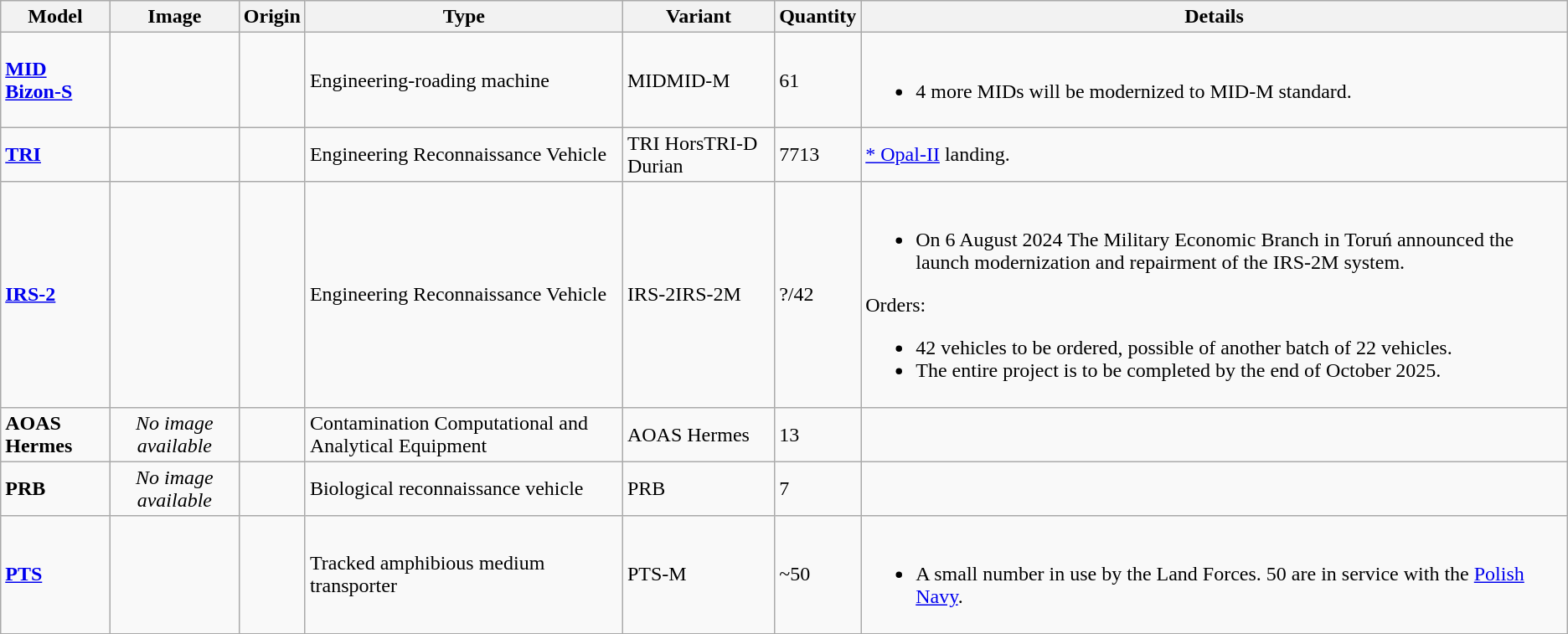<table class="wikitable">
<tr>
<th>Model</th>
<th>Image</th>
<th>Origin</th>
<th>Type</th>
<th>Variant</th>
<th>Quantity</th>
<th>Details</th>
</tr>
<tr>
<td><strong><a href='#'>MID Bizon-S</a></strong></td>
<td></td>
<td><small></small></td>
<td>Engineering-roading machine</td>
<td>MIDMID-M</td>
<td>61</td>
<td><br><ul><li>4 more MIDs will be modernized to MID-M standard.</li></ul></td>
</tr>
<tr>
<td><strong><a href='#'>TRI</a></strong></td>
<td></td>
<td><small></small></td>
<td>Engineering Reconnaissance Vehicle</td>
<td>TRI HorsTRI-D Durian</td>
<td>7713</td>
<td><a href='#'>* Opal-II</a> landing.</td>
</tr>
<tr>
<td><strong><a href='#'>IRS-2</a></strong></td>
<td></td>
<td><small></small></td>
<td>Engineering Reconnaissance Vehicle</td>
<td>IRS-2IRS-2M</td>
<td>?/42</td>
<td><br><ul><li>On 6 August 2024 The Military Economic Branch in Toruń announced the launch modernization and repairment of the IRS-2M system.</li></ul>Orders:<ul><li>42 vehicles to be ordered, possible of another batch of 22 vehicles.</li><li>The entire project is to be completed by the end of October 2025.</li></ul></td>
</tr>
<tr>
<td><strong>AOAS Hermes</strong></td>
<td style="text-align: center;"><em>No image available</em></td>
<td><small></small></td>
<td>Contamination Computational and Analytical Equipment</td>
<td>AOAS Hermes</td>
<td>13</td>
<td></td>
</tr>
<tr>
<td><strong>PRB</strong></td>
<td style="text-align: center;"><em>No image available</em></td>
<td><small></small></td>
<td>Biological reconnaissance vehicle</td>
<td>PRB</td>
<td>7</td>
<td></td>
</tr>
<tr>
<td><strong><a href='#'>PTS</a></strong></td>
<td></td>
<td><small></small></td>
<td>Tracked amphibious medium transporter</td>
<td>PTS-M</td>
<td>~50</td>
<td><br><ul><li>A small number in use by the Land Forces. 50 are in service with the <a href='#'>Polish Navy</a>.</li></ul></td>
</tr>
<tr>
</tr>
</table>
